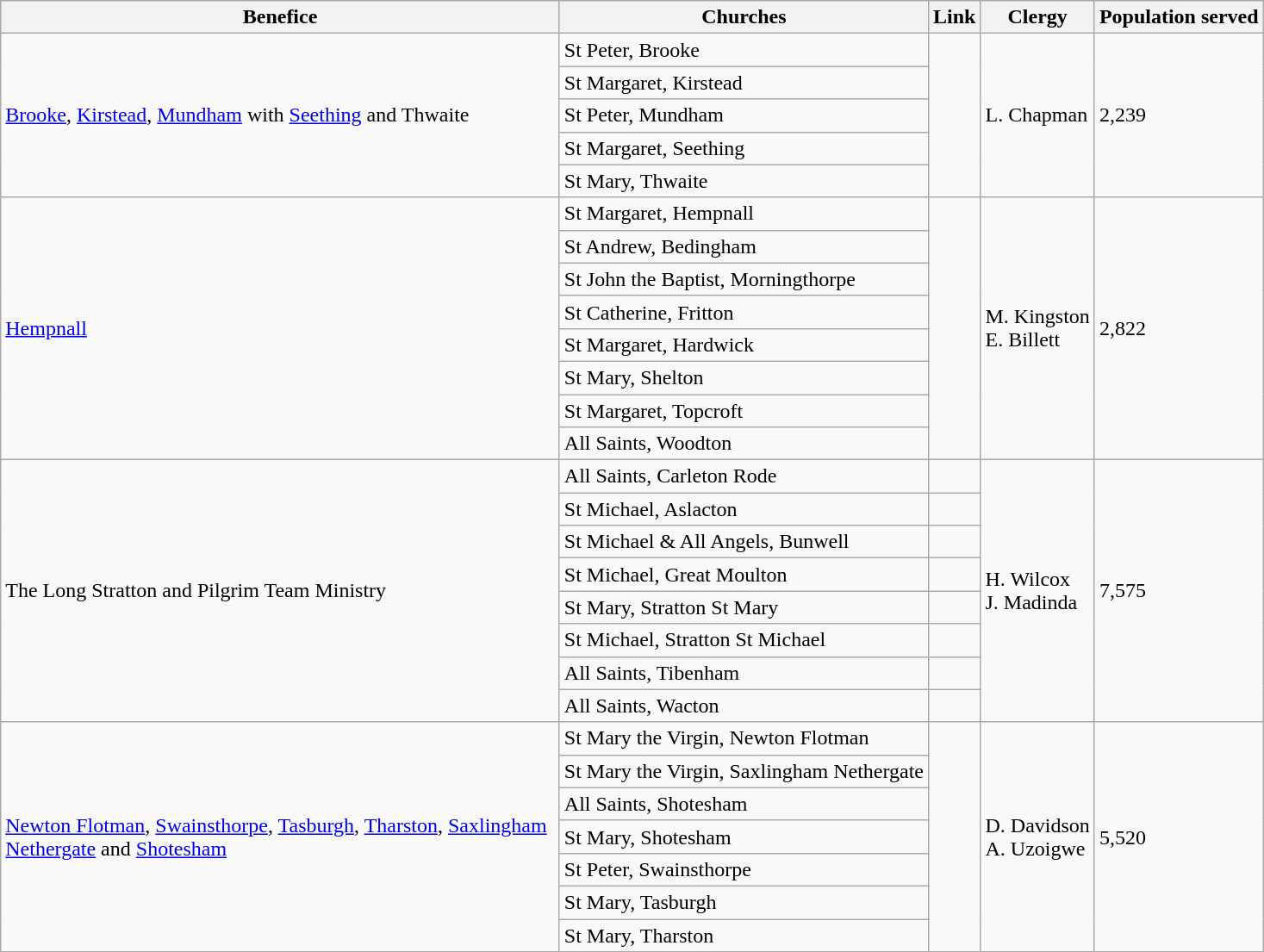<table class="wikitable">
<tr>
<th width="425">Benefice</th>
<th>Churches</th>
<th>Link</th>
<th>Clergy</th>
<th>Population served</th>
</tr>
<tr>
<td rowspan="5"><a href='#'>Brooke</a>, <a href='#'>Kirstead</a>, <a href='#'>Mundham</a> with <a href='#'>Seething</a> and Thwaite</td>
<td>St Peter, Brooke</td>
<td rowspan="5"></td>
<td rowspan="5">L. Chapman</td>
<td rowspan="5">2,239</td>
</tr>
<tr>
<td>St Margaret, Kirstead</td>
</tr>
<tr>
<td>St Peter, Mundham</td>
</tr>
<tr>
<td>St Margaret, Seething</td>
</tr>
<tr>
<td>St Mary, Thwaite</td>
</tr>
<tr>
<td rowspan="8"><a href='#'>Hempnall</a></td>
<td>St Margaret, Hempnall</td>
<td rowspan="8"></td>
<td rowspan="8">M. Kingston<br>E. Billett</td>
<td rowspan="8">2,822</td>
</tr>
<tr>
<td>St Andrew, Bedingham</td>
</tr>
<tr>
<td>St John the Baptist, Morningthorpe</td>
</tr>
<tr>
<td>St Catherine, Fritton</td>
</tr>
<tr>
<td>St Margaret, Hardwick</td>
</tr>
<tr>
<td>St Mary, Shelton</td>
</tr>
<tr>
<td>St Margaret, Topcroft</td>
</tr>
<tr>
<td>All Saints, Woodton</td>
</tr>
<tr>
<td rowspan="8">The Long Stratton and Pilgrim Team Ministry</td>
<td>All Saints, Carleton Rode</td>
<td></td>
<td rowspan="8">H. Wilcox<br>J. Madinda</td>
<td rowspan="8">7,575</td>
</tr>
<tr>
<td>St Michael, Aslacton</td>
<td></td>
</tr>
<tr>
<td>St Michael & All Angels, Bunwell</td>
<td></td>
</tr>
<tr>
<td>St Michael, Great Moulton</td>
<td></td>
</tr>
<tr>
<td>St Mary, Stratton St Mary</td>
<td></td>
</tr>
<tr>
<td>St Michael, Stratton St Michael</td>
<td></td>
</tr>
<tr>
<td>All Saints, Tibenham</td>
<td></td>
</tr>
<tr>
<td>All Saints, Wacton</td>
<td></td>
</tr>
<tr>
<td rowspan="7"><a href='#'>Newton Flotman</a>, <a href='#'>Swainsthorpe</a>, <a href='#'>Tasburgh</a>, <a href='#'>Tharston</a>, <a href='#'>Saxlingham Nethergate</a> and <a href='#'>Shotesham</a></td>
<td>St Mary the Virgin, Newton Flotman</td>
<td rowspan="7"></td>
<td rowspan="7">D. Davidson<br>A. Uzoigwe</td>
<td rowspan="7">5,520</td>
</tr>
<tr>
<td>St Mary the Virgin, Saxlingham Nethergate</td>
</tr>
<tr>
<td>All Saints, Shotesham</td>
</tr>
<tr>
<td>St Mary, Shotesham</td>
</tr>
<tr>
<td>St Peter, Swainsthorpe</td>
</tr>
<tr>
<td>St Mary, Tasburgh</td>
</tr>
<tr>
<td>St Mary, Tharston</td>
</tr>
</table>
